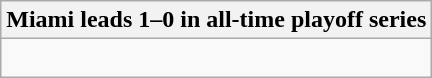<table class="wikitable collapsible collapsed">
<tr>
<th>Miami leads 1–0 in all-time playoff series</th>
</tr>
<tr>
<td><br></td>
</tr>
</table>
